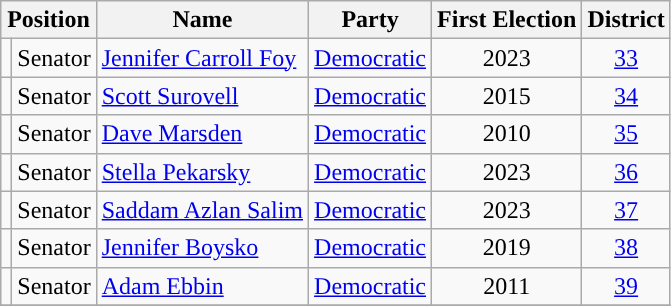<table class=wikitable>
<tr>
<th colspan="2" style="text-align:center; vertical-align:bottom;">Position</th>
<th style="text-align:center;">Name</th>
<th valign=bottom>Party</th>
<th style="vertical-align:bottom; text-align:center;">First Election</th>
<th style="vertical-align:bottom; text-align:center;">District</th>
</tr>
<tr>
<td style="background-color:"></td>
<td>Senator</td>
<td><a href='#'>Jennifer Carroll Foy</a></td>
<td style="text-align:center;"><a href='#'>Democratic</a></td>
<td style="text-align:center;">2023</td>
<td style="text-align:center;"><a href='#'>33</a></td>
</tr>
<tr>
<td style="background-color:"></td>
<td>Senator</td>
<td><a href='#'>Scott Surovell</a></td>
<td style="text-align:center;"><a href='#'>Democratic</a></td>
<td style="text-align:center;">2015</td>
<td style="text-align:center;"><a href='#'>34</a></td>
</tr>
<tr>
<td style="background-color:"></td>
<td>Senator</td>
<td><a href='#'>Dave Marsden</a></td>
<td style="text-align:center;"><a href='#'>Democratic</a></td>
<td style="text-align:center;">2010</td>
<td style="text-align:center;"><a href='#'>35</a></td>
</tr>
<tr>
<td style="background-color:"></td>
<td>Senator</td>
<td><a href='#'>Stella Pekarsky</a></td>
<td style="text-align:center;"><a href='#'>Democratic</a></td>
<td style="text-align:center;">2023</td>
<td style="text-align:center;"><a href='#'>36</a></td>
</tr>
<tr>
<td style="background-color:"></td>
<td>Senator</td>
<td><a href='#'>Saddam Azlan Salim</a></td>
<td style="text-align:center;"><a href='#'>Democratic</a></td>
<td style="text-align:center;">2023</td>
<td style="text-align:center;"><a href='#'>37</a></td>
</tr>
<tr>
<td style="background-color:"></td>
<td>Senator</td>
<td><a href='#'>Jennifer Boysko</a></td>
<td style="text-align:center;"><a href='#'>Democratic</a></td>
<td style="text-align:center;">2019</td>
<td style="text-align:center;"><a href='#'>38</a></td>
</tr>
<tr>
<td style="background-color:"></td>
<td>Senator</td>
<td><a href='#'>Adam Ebbin</a></td>
<td style="text-align:center;"><a href='#'>Democratic</a></td>
<td style="text-align:center;">2011</td>
<td style="text-align:center;"><a href='#'>39</a></td>
</tr>
<tr>
</tr>
</table>
